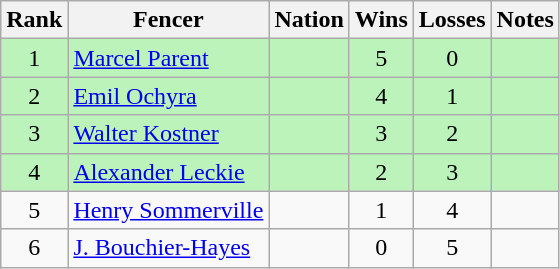<table class="wikitable sortable" style="text-align:center">
<tr>
<th>Rank</th>
<th>Fencer</th>
<th>Nation</th>
<th>Wins</th>
<th>Losses</th>
<th>Notes</th>
</tr>
<tr bgcolor=bbf3bb>
<td>1</td>
<td align=left><a href='#'>Marcel Parent</a></td>
<td align=left></td>
<td>5</td>
<td>0</td>
<td></td>
</tr>
<tr bgcolor=bbf3bb>
<td>2</td>
<td align=left><a href='#'>Emil Ochyra</a></td>
<td align=left></td>
<td>4</td>
<td>1</td>
<td></td>
</tr>
<tr bgcolor=bbf3bb>
<td>3</td>
<td align=left><a href='#'>Walter Kostner</a></td>
<td align=left></td>
<td>3</td>
<td>2</td>
<td></td>
</tr>
<tr bgcolor=bbf3bb>
<td>4</td>
<td align=left><a href='#'>Alexander Leckie</a></td>
<td align=left></td>
<td>2</td>
<td>3</td>
<td></td>
</tr>
<tr>
<td>5</td>
<td align=left><a href='#'>Henry Sommerville</a></td>
<td align=left></td>
<td>1</td>
<td>4</td>
<td></td>
</tr>
<tr>
<td>6</td>
<td align=left><a href='#'>J. Bouchier-Hayes</a></td>
<td align=left></td>
<td>0</td>
<td>5</td>
<td></td>
</tr>
</table>
